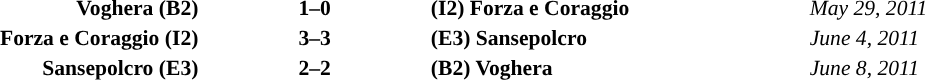<table width="100%" cellspacing="1">
<tr>
<th width="20%"></th>
<th width="12%"></th>
<th width="20%"></th>
<th width="20%'"></th>
<th></th>
</tr>
<tr style="font-size:90%;">
<td align="right"><strong>Voghera (B2)</strong></td>
<td align="center"><strong>1–0</strong></td>
<td align="left"><strong>(I2) Forza e Coraggio</strong></td>
<td align="left"><em>May 29, 2011</em></td>
</tr>
<tr style="font-size:90%;">
<td align="right"><strong>Forza e Coraggio (I2)</strong></td>
<td align="center"><strong>3–3</strong></td>
<td align="left"><strong>(E3) Sansepolcro</strong></td>
<td align="left"><em>June 4, 2011</em></td>
</tr>
<tr style="font-size:90%;">
<td align="right"><strong>Sansepolcro (E3)</strong></td>
<td align="center"><strong>2–2</strong></td>
<td align="left"><strong>(B2) Voghera</strong></td>
<td align="left"><em>June 8, 2011</em></td>
</tr>
</table>
